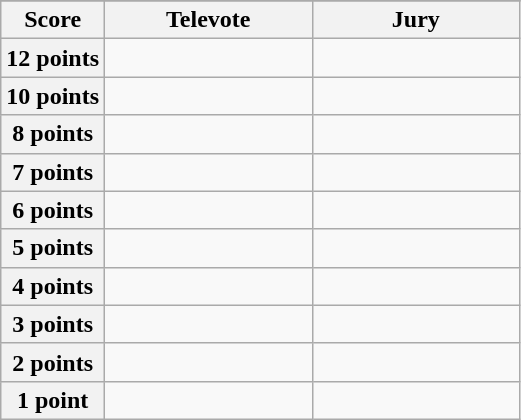<table class="wikitable">
<tr>
</tr>
<tr>
<th scope="col" width="20%">Score</th>
<th scope="col" width="40%">Televote</th>
<th scope="col" width="40%">Jury</th>
</tr>
<tr>
<th scope="row">12 points</th>
<td></td>
<td></td>
</tr>
<tr>
<th scope="row">10 points</th>
<td></td>
<td></td>
</tr>
<tr>
<th scope="row">8 points</th>
<td></td>
<td></td>
</tr>
<tr>
<th scope="row">7 points</th>
<td></td>
<td></td>
</tr>
<tr>
<th scope="row">6 points</th>
<td></td>
<td></td>
</tr>
<tr>
<th scope="row">5 points</th>
<td></td>
<td></td>
</tr>
<tr>
<th scope="row">4 points</th>
<td></td>
<td></td>
</tr>
<tr>
<th scope="row">3 points</th>
<td></td>
<td></td>
</tr>
<tr>
<th scope="row">2 points</th>
<td></td>
<td></td>
</tr>
<tr>
<th scope="row">1 point</th>
<td></td>
<td></td>
</tr>
</table>
